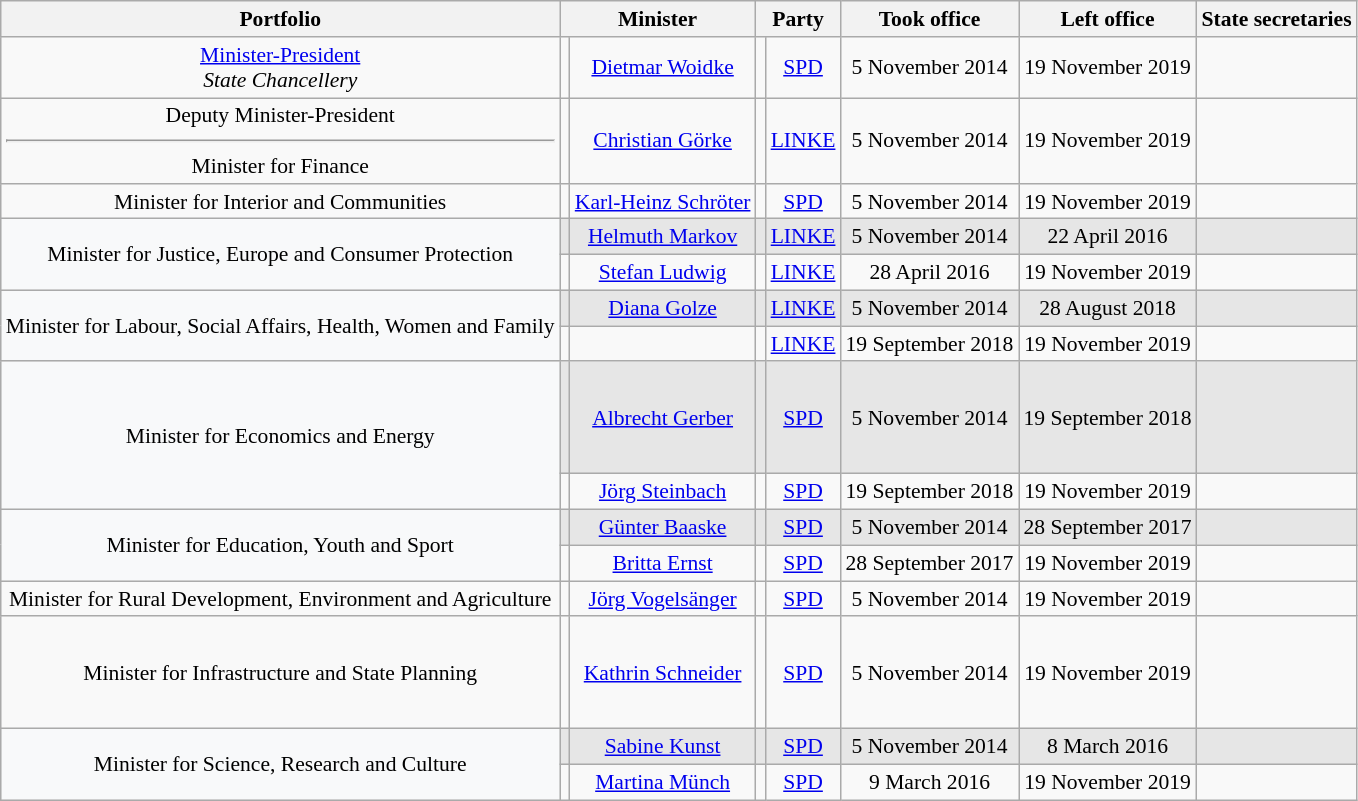<table class=wikitable style="text-align:center; font-size:90%">
<tr>
<th>Portfolio</th>
<th colspan=2>Minister</th>
<th colspan=2>Party</th>
<th>Took office</th>
<th>Left office</th>
<th>State secretaries</th>
</tr>
<tr>
<td><a href='#'>Minister-President</a><br><em>State Chancellery</em></td>
<td></td>
<td><a href='#'>Dietmar Woidke</a><br></td>
<td bgcolor=></td>
<td><a href='#'>SPD</a></td>
<td>5 November 2014</td>
<td>19 November 2019</td>
<td></td>
</tr>
<tr>
<td>Deputy Minister-President<hr>Minister for Finance</td>
<td></td>
<td><a href='#'>Christian Görke</a><br></td>
<td bgcolor=></td>
<td><a href='#'>LINKE</a></td>
<td>5 November 2014</td>
<td>19 November 2019</td>
<td></td>
</tr>
<tr>
<td>Minister for Interior and Communities</td>
<td></td>
<td><a href='#'>Karl-Heinz Schröter</a><br></td>
<td bgcolor=></td>
<td><a href='#'>SPD</a></td>
<td>5 November 2014</td>
<td>19 November 2019</td>
<td></td>
</tr>
<tr style="background-color:#E6E6E6">
<td rowspan=2 style="background-color:#F8F9FA">Minister for Justice, Europe and Consumer Protection</td>
<td></td>
<td><a href='#'>Helmuth Markov</a><br></td>
<td bgcolor=></td>
<td><a href='#'>LINKE</a></td>
<td>5 November 2014</td>
<td>22 April 2016</td>
<td></td>
</tr>
<tr>
<td></td>
<td><a href='#'>Stefan Ludwig</a><br></td>
<td bgcolor=></td>
<td><a href='#'>LINKE</a></td>
<td>28 April 2016</td>
<td>19 November 2019</td>
<td></td>
</tr>
<tr style="background-color:#E6E6E6">
<td rowspan=2 style="background-color:#F8F9FA">Minister for Labour, Social Affairs, Health, Women and Family</td>
<td></td>
<td><a href='#'>Diana Golze</a><br></td>
<td bgcolor=></td>
<td><a href='#'>LINKE</a></td>
<td>5 November 2014</td>
<td>28 August 2018</td>
<td></td>
</tr>
<tr>
<td></td>
<td><br></td>
<td bgcolor=></td>
<td><a href='#'>LINKE</a></td>
<td>19 September 2018</td>
<td>19 November 2019</td>
<td></td>
</tr>
<tr style="height:75px;background-color:#E6E6E6">
<td rowspan=2 style="background-color:#F8F9FA">Minister for Economics and Energy</td>
<td></td>
<td><a href='#'>Albrecht Gerber</a><br></td>
<td bgcolor=></td>
<td><a href='#'>SPD</a></td>
<td>5 November 2014</td>
<td>19 September 2018</td>
<td></td>
</tr>
<tr>
<td></td>
<td><a href='#'>Jörg Steinbach</a><br></td>
<td bgcolor=></td>
<td><a href='#'>SPD</a></td>
<td>19 September 2018</td>
<td>19 November 2019</td>
<td></td>
</tr>
<tr style="background-color:#E6E6E6">
<td rowspan=2 style="background-color:#F8F9FA">Minister for Education, Youth and Sport</td>
<td></td>
<td><a href='#'>Günter Baaske</a><br></td>
<td bgcolor=></td>
<td><a href='#'>SPD</a></td>
<td>5 November 2014</td>
<td>28 September 2017</td>
<td></td>
</tr>
<tr>
<td></td>
<td><a href='#'>Britta Ernst</a><br></td>
<td bgcolor=></td>
<td><a href='#'>SPD</a></td>
<td>28 September 2017</td>
<td>19 November 2019</td>
<td></td>
</tr>
<tr>
<td>Minister for Rural Development, Environment and Agriculture</td>
<td></td>
<td><a href='#'>Jörg Vogelsänger</a><br></td>
<td bgcolor=></td>
<td><a href='#'>SPD</a></td>
<td>5 November 2014</td>
<td>19 November 2019</td>
<td></td>
</tr>
<tr style="height:75px">
<td>Minister for Infrastructure and State Planning</td>
<td></td>
<td><a href='#'>Kathrin Schneider</a><br></td>
<td bgcolor=></td>
<td><a href='#'>SPD</a></td>
<td>5 November 2014</td>
<td>19 November 2019</td>
<td></td>
</tr>
<tr style="background-color:#E6E6E6">
<td rowspan=2 style="background-color:#F8F9FA">Minister for Science, Research and Culture</td>
<td></td>
<td><a href='#'>Sabine Kunst</a><br></td>
<td bgcolor=></td>
<td><a href='#'>SPD</a></td>
<td>5 November 2014</td>
<td>8 March 2016</td>
<td></td>
</tr>
<tr>
<td></td>
<td><a href='#'>Martina Münch</a><br></td>
<td bgcolor=></td>
<td><a href='#'>SPD</a></td>
<td>9 March 2016</td>
<td>19 November 2019</td>
<td></td>
</tr>
</table>
